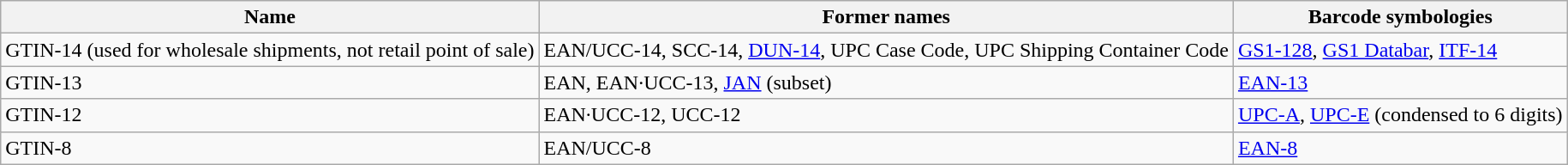<table class="wikitable">
<tr>
<th>Name</th>
<th>Former names</th>
<th>Barcode symbologies</th>
</tr>
<tr>
<td>GTIN-14 (used for wholesale shipments, not retail point of sale)</td>
<td>EAN/UCC-14, SCC-14, <a href='#'>DUN-14</a>, UPC Case Code, UPC Shipping Container Code</td>
<td><a href='#'>GS1-128</a>, <a href='#'>GS1 Databar</a>, <a href='#'>ITF-14</a></td>
</tr>
<tr>
<td>GTIN-13</td>
<td>EAN, EAN·UCC-13, <a href='#'>JAN</a> (subset)</td>
<td><a href='#'>EAN-13</a></td>
</tr>
<tr>
<td>GTIN-12</td>
<td>EAN·UCC-12, UCC-12</td>
<td><a href='#'>UPC-A</a>, <a href='#'>UPC-E</a> (condensed to 6 digits)</td>
</tr>
<tr>
<td>GTIN-8</td>
<td>EAN/UCC-8</td>
<td><a href='#'>EAN-8</a></td>
</tr>
</table>
